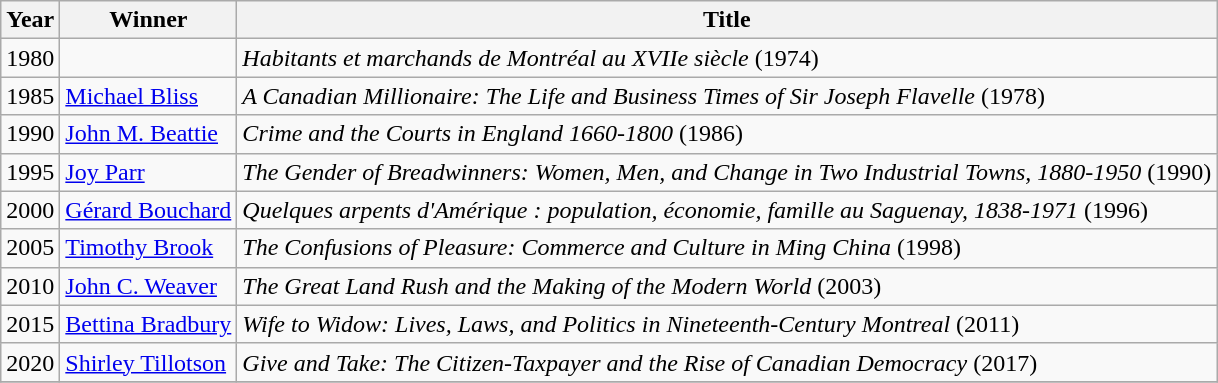<table class="wikitable">
<tr>
<th>Year</th>
<th>Winner</th>
<th>Title</th>
</tr>
<tr>
<td>1980</td>
<td></td>
<td><em>Habitants et marchands de Montréal au XVIIe siècle</em> (1974)</td>
</tr>
<tr>
<td>1985</td>
<td><a href='#'>Michael Bliss</a></td>
<td><em>A Canadian Millionaire: The Life and Business Times of Sir Joseph Flavelle</em> (1978)</td>
</tr>
<tr>
<td>1990</td>
<td><a href='#'>John M. Beattie</a></td>
<td><em>Crime and the Courts in England 1660-1800</em> (1986)</td>
</tr>
<tr>
<td>1995</td>
<td><a href='#'>Joy Parr</a></td>
<td><em>The Gender of Breadwinners: Women, Men, and Change in Two Industrial Towns, 1880-1950</em> (1990)</td>
</tr>
<tr>
<td>2000</td>
<td><a href='#'>Gérard Bouchard</a></td>
<td><em>Quelques arpents d'Amérique : population, économie, famille au Saguenay, 1838-1971</em> (1996)</td>
</tr>
<tr>
<td>2005</td>
<td><a href='#'>Timothy Brook</a></td>
<td><em>The Confusions of Pleasure: Commerce and Culture in Ming China</em> (1998)</td>
</tr>
<tr>
<td>2010</td>
<td><a href='#'>John C. Weaver</a></td>
<td><em>The Great Land Rush and the Making of the Modern World</em> (2003)</td>
</tr>
<tr>
<td>2015</td>
<td><a href='#'>Bettina Bradbury</a></td>
<td><em>Wife to Widow: Lives, Laws, and Politics in Nineteenth-Century Montreal</em> (2011)</td>
</tr>
<tr>
<td>2020</td>
<td><a href='#'>Shirley Tillotson</a></td>
<td><em>Give and Take: The Citizen-Taxpayer and the Rise of Canadian Democracy</em> (2017)</td>
</tr>
<tr>
</tr>
</table>
